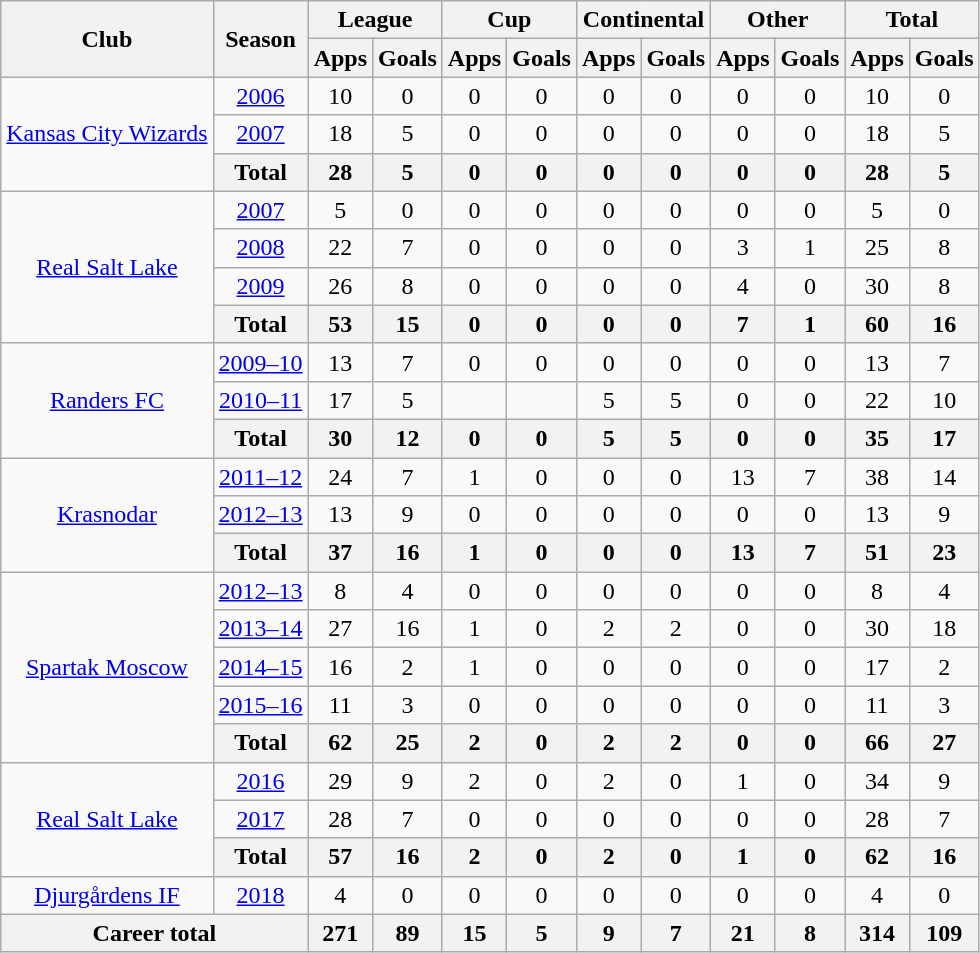<table class="wikitable" style="text-align:center">
<tr>
<th rowspan=2>Club</th>
<th rowspan=2>Season</th>
<th colspan=2>League</th>
<th colspan=2>Cup</th>
<th colspan=2>Continental</th>
<th colspan=2>Other</th>
<th colspan=2>Total</th>
</tr>
<tr>
<th>Apps</th>
<th>Goals</th>
<th>Apps</th>
<th>Goals</th>
<th>Apps</th>
<th>Goals</th>
<th>Apps</th>
<th>Goals</th>
<th>Apps</th>
<th>Goals</th>
</tr>
<tr>
<td rowspan=3><a href='#'>Kansas City Wizards</a></td>
<td><a href='#'>2006</a></td>
<td>10</td>
<td>0</td>
<td>0</td>
<td>0</td>
<td>0</td>
<td>0</td>
<td>0</td>
<td>0</td>
<td>10</td>
<td>0</td>
</tr>
<tr>
<td><a href='#'>2007</a></td>
<td>18</td>
<td>5</td>
<td>0</td>
<td>0</td>
<td>0</td>
<td>0</td>
<td>0</td>
<td>0</td>
<td>18</td>
<td>5</td>
</tr>
<tr>
<th>Total</th>
<th>28</th>
<th>5</th>
<th>0</th>
<th>0</th>
<th>0</th>
<th>0</th>
<th>0</th>
<th>0</th>
<th>28</th>
<th>5</th>
</tr>
<tr>
<td rowspan=4><a href='#'>Real Salt Lake</a></td>
<td><a href='#'>2007</a></td>
<td>5</td>
<td>0</td>
<td>0</td>
<td>0</td>
<td>0</td>
<td>0</td>
<td>0</td>
<td>0</td>
<td>5</td>
<td>0</td>
</tr>
<tr>
<td><a href='#'>2008</a></td>
<td>22</td>
<td>7</td>
<td>0</td>
<td>0</td>
<td>0</td>
<td>0</td>
<td>3</td>
<td>1</td>
<td>25</td>
<td>8</td>
</tr>
<tr>
<td><a href='#'>2009</a></td>
<td>26</td>
<td>8</td>
<td>0</td>
<td>0</td>
<td>0</td>
<td>0</td>
<td>4</td>
<td>0</td>
<td>30</td>
<td>8</td>
</tr>
<tr>
<th>Total</th>
<th>53</th>
<th>15</th>
<th>0</th>
<th>0</th>
<th>0</th>
<th>0</th>
<th>7</th>
<th>1</th>
<th>60</th>
<th>16</th>
</tr>
<tr>
<td rowspan=3><a href='#'>Randers FC</a></td>
<td><a href='#'>2009–10</a></td>
<td>13</td>
<td>7</td>
<td>0</td>
<td>0</td>
<td>0</td>
<td>0</td>
<td>0</td>
<td>0</td>
<td>13</td>
<td>7</td>
</tr>
<tr>
<td><a href='#'>2010–11</a></td>
<td>17</td>
<td>5</td>
<td></td>
<td></td>
<td>5</td>
<td>5</td>
<td>0</td>
<td>0</td>
<td>22</td>
<td>10</td>
</tr>
<tr>
<th>Total</th>
<th>30</th>
<th>12</th>
<th>0</th>
<th>0</th>
<th>5</th>
<th>5</th>
<th>0</th>
<th>0</th>
<th>35</th>
<th>17</th>
</tr>
<tr>
<td rowspan=3><a href='#'>Krasnodar</a></td>
<td><a href='#'>2011–12</a></td>
<td>24</td>
<td>7</td>
<td>1</td>
<td>0</td>
<td>0</td>
<td>0</td>
<td>13</td>
<td>7</td>
<td>38</td>
<td>14</td>
</tr>
<tr>
<td><a href='#'>2012–13</a></td>
<td>13</td>
<td>9</td>
<td>0</td>
<td>0</td>
<td>0</td>
<td>0</td>
<td>0</td>
<td>0</td>
<td>13</td>
<td>9</td>
</tr>
<tr>
<th>Total</th>
<th>37</th>
<th>16</th>
<th>1</th>
<th>0</th>
<th>0</th>
<th>0</th>
<th>13</th>
<th>7</th>
<th>51</th>
<th>23</th>
</tr>
<tr>
<td rowspan=5><a href='#'>Spartak Moscow</a></td>
<td><a href='#'>2012–13</a></td>
<td>8</td>
<td>4</td>
<td>0</td>
<td>0</td>
<td>0</td>
<td>0</td>
<td>0</td>
<td>0</td>
<td>8</td>
<td>4</td>
</tr>
<tr>
<td><a href='#'>2013–14</a></td>
<td>27</td>
<td>16</td>
<td>1</td>
<td>0</td>
<td>2</td>
<td>2</td>
<td>0</td>
<td>0</td>
<td>30</td>
<td>18</td>
</tr>
<tr>
<td><a href='#'>2014–15</a></td>
<td>16</td>
<td>2</td>
<td>1</td>
<td>0</td>
<td>0</td>
<td>0</td>
<td>0</td>
<td>0</td>
<td>17</td>
<td>2</td>
</tr>
<tr>
<td><a href='#'>2015–16</a></td>
<td>11</td>
<td>3</td>
<td>0</td>
<td>0</td>
<td>0</td>
<td>0</td>
<td>0</td>
<td>0</td>
<td>11</td>
<td>3</td>
</tr>
<tr>
<th>Total</th>
<th>62</th>
<th>25</th>
<th>2</th>
<th>0</th>
<th>2</th>
<th>2</th>
<th>0</th>
<th>0</th>
<th>66</th>
<th>27</th>
</tr>
<tr>
<td rowspan=3><a href='#'>Real Salt Lake</a></td>
<td><a href='#'>2016</a></td>
<td>29</td>
<td>9</td>
<td>2</td>
<td>0</td>
<td>2</td>
<td>0</td>
<td>1</td>
<td>0</td>
<td>34</td>
<td>9</td>
</tr>
<tr>
<td><a href='#'>2017</a></td>
<td>28</td>
<td>7</td>
<td>0</td>
<td>0</td>
<td>0</td>
<td>0</td>
<td>0</td>
<td>0</td>
<td>28</td>
<td>7</td>
</tr>
<tr>
<th>Total</th>
<th>57</th>
<th>16</th>
<th>2</th>
<th>0</th>
<th>2</th>
<th>0</th>
<th>1</th>
<th>0</th>
<th>62</th>
<th>16</th>
</tr>
<tr>
<td><a href='#'>Djurgårdens IF</a></td>
<td><a href='#'>2018</a></td>
<td>4</td>
<td>0</td>
<td>0</td>
<td>0</td>
<td>0</td>
<td>0</td>
<td>0</td>
<td>0</td>
<td>4</td>
<td>0</td>
</tr>
<tr>
<th colspan=2>Career total</th>
<th>271</th>
<th>89</th>
<th>15</th>
<th>5</th>
<th>9</th>
<th>7</th>
<th>21</th>
<th>8</th>
<th>314</th>
<th>109</th>
</tr>
</table>
